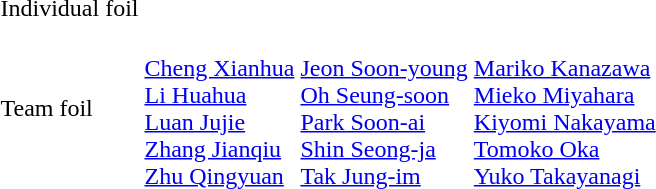<table>
<tr>
<td>Individual foil<br></td>
<td></td>
<td></td>
<td></td>
</tr>
<tr>
<td>Team foil<br></td>
<td><br><a href='#'>Cheng Xianhua</a><br><a href='#'>Li Huahua</a><br><a href='#'>Luan Jujie</a><br><a href='#'>Zhang Jianqiu</a><br><a href='#'>Zhu Qingyuan</a></td>
<td><br><a href='#'>Jeon Soon-young</a><br><a href='#'>Oh Seung-soon</a><br><a href='#'>Park Soon-ai</a><br><a href='#'>Shin Seong-ja</a><br><a href='#'>Tak Jung-im</a></td>
<td><br><a href='#'>Mariko Kanazawa</a><br><a href='#'>Mieko Miyahara</a><br><a href='#'>Kiyomi Nakayama</a><br><a href='#'>Tomoko Oka</a><br><a href='#'>Yuko Takayanagi</a></td>
</tr>
</table>
